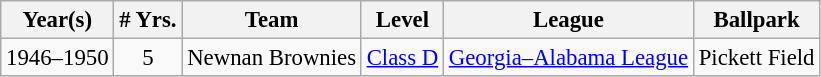<table class="wikitable" style="text-align:center; font-size: 95%;">
<tr>
<th>Year(s)</th>
<th># Yrs.</th>
<th>Team</th>
<th>Level</th>
<th>League</th>
<th>Ballpark</th>
</tr>
<tr>
<td>1946–1950</td>
<td>5</td>
<td>Newnan Brownies</td>
<td><a href='#'>Class D</a></td>
<td><a href='#'>Georgia–Alabama League</a></td>
<td>Pickett Field</td>
</tr>
</table>
